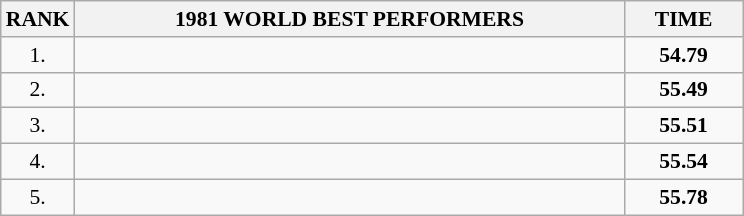<table class="wikitable" style="border-collapse: collapse; font-size: 90%;">
<tr>
<th>RANK</th>
<th align="center" style="width: 25em">1981 WORLD BEST PERFORMERS</th>
<th align="center" style="width: 5em">TIME</th>
</tr>
<tr>
<td align="center">1.</td>
<td></td>
<td align="center"><strong>54.79</strong></td>
</tr>
<tr>
<td align="center">2.</td>
<td></td>
<td align="center"><strong>55.49</strong></td>
</tr>
<tr>
<td align="center">3.</td>
<td></td>
<td align="center"><strong>55.51</strong></td>
</tr>
<tr>
<td align="center">4.</td>
<td></td>
<td align="center"><strong>55.54</strong></td>
</tr>
<tr>
<td align="center">5.</td>
<td></td>
<td align="center"><strong>55.78</strong></td>
</tr>
</table>
